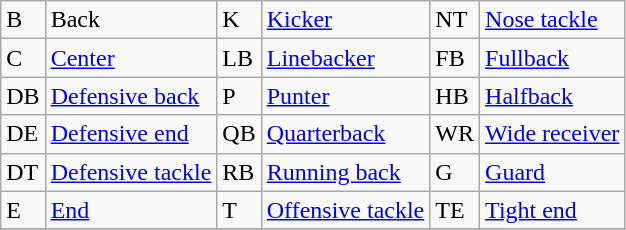<table class="wikitable">
<tr>
<td>B</td>
<td>Back</td>
<td>K</td>
<td><a href='#'>Kicker</a></td>
<td>NT</td>
<td><a href='#'>Nose tackle</a></td>
</tr>
<tr>
<td>C</td>
<td><a href='#'>Center</a></td>
<td>LB</td>
<td><a href='#'>Linebacker</a></td>
<td>FB</td>
<td><a href='#'>Fullback</a></td>
</tr>
<tr>
<td>DB</td>
<td><a href='#'>Defensive back</a></td>
<td>P</td>
<td><a href='#'>Punter</a></td>
<td>HB</td>
<td><a href='#'>Halfback</a></td>
</tr>
<tr>
<td>DE</td>
<td><a href='#'>Defensive end</a></td>
<td>QB</td>
<td><a href='#'>Quarterback</a></td>
<td>WR</td>
<td><a href='#'>Wide receiver</a></td>
</tr>
<tr>
<td>DT</td>
<td><a href='#'>Defensive tackle</a></td>
<td>RB</td>
<td><a href='#'>Running back</a></td>
<td>G</td>
<td><a href='#'>Guard</a></td>
</tr>
<tr>
<td>E</td>
<td><a href='#'>End</a></td>
<td>T</td>
<td><a href='#'>Offensive tackle</a></td>
<td>TE</td>
<td><a href='#'>Tight end</a></td>
</tr>
<tr>
</tr>
</table>
